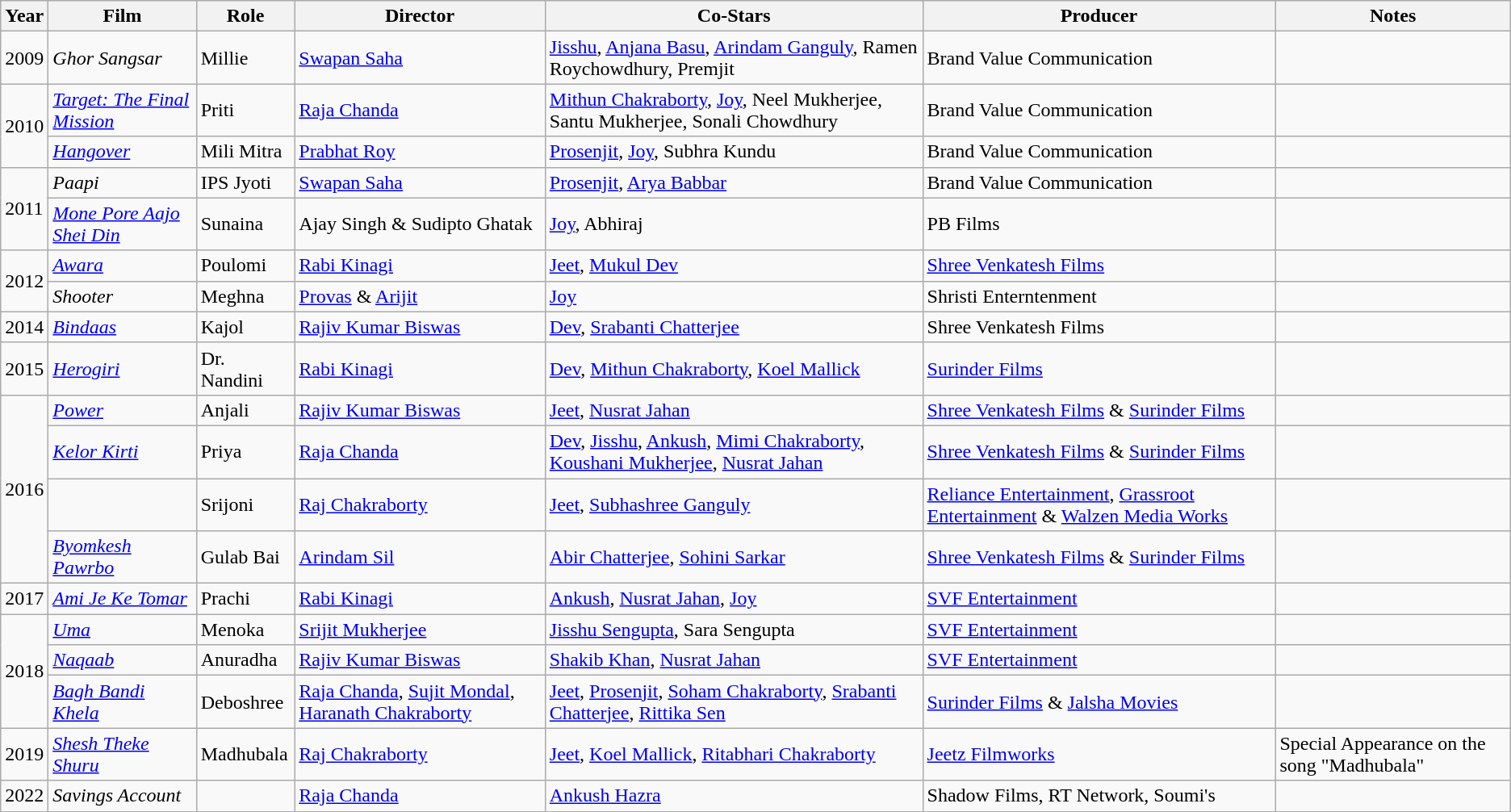<table class="wikitable">
<tr>
<th>Year</th>
<th>Film</th>
<th>Role</th>
<th>Director</th>
<th>Co-Stars</th>
<th>Producer</th>
<th>Notes</th>
</tr>
<tr>
<td>2009</td>
<td><em>Ghor Sangsar</em></td>
<td>Millie</td>
<td><a href='#'>Swapan Saha</a></td>
<td><a href='#'>Jisshu</a>, <a href='#'>Anjana Basu</a>, <a href='#'>Arindam Ganguly</a>, Ramen Roychowdhury, Premjit</td>
<td>Brand Value Communication</td>
<td></td>
</tr>
<tr>
<td rowspan="2">2010</td>
<td><em><a href='#'>Target: The Final Mission</a></em></td>
<td>Priti</td>
<td><a href='#'>Raja Chanda</a></td>
<td><a href='#'>Mithun Chakraborty</a>, <a href='#'>Joy</a>, Neel Mukherjee, Santu Mukherjee, Sonali Chowdhury</td>
<td>Brand Value Communication</td>
<td></td>
</tr>
<tr>
<td><em><a href='#'>Hangover</a></em></td>
<td>Mili Mitra</td>
<td><a href='#'>Prabhat Roy</a></td>
<td><a href='#'>Prosenjit</a>, <a href='#'>Joy</a>, Subhra Kundu</td>
<td>Brand Value Communication</td>
<td></td>
</tr>
<tr>
<td rowspan="2">2011</td>
<td><em>Paapi</em></td>
<td>IPS Jyoti</td>
<td><a href='#'>Swapan Saha</a></td>
<td><a href='#'>Prosenjit</a>, <a href='#'>Arya Babbar</a></td>
<td>Brand Value Communication</td>
<td></td>
</tr>
<tr>
<td><em><a href='#'>Mone Pore Aajo Shei Din</a></em></td>
<td>Sunaina</td>
<td>Ajay Singh & Sudipto Ghatak</td>
<td><a href='#'>Joy</a>, Abhiraj</td>
<td>PB Films</td>
<td></td>
</tr>
<tr>
<td rowspan="2">2012</td>
<td><em><a href='#'>Awara</a></em></td>
<td>Poulomi</td>
<td><a href='#'>Rabi Kinagi</a></td>
<td><a href='#'>Jeet</a>, <a href='#'>Mukul Dev</a></td>
<td><a href='#'>Shree Venkatesh Films</a></td>
<td></td>
</tr>
<tr>
<td><em>Shooter</em></td>
<td>Meghna</td>
<td><a href='#'>Provas</a> & <a href='#'>Arijit</a></td>
<td><a href='#'>Joy</a></td>
<td>Shristi Enterntenment</td>
<td></td>
</tr>
<tr>
<td>2014</td>
<td><em><a href='#'>Bindaas</a></em></td>
<td>Kajol</td>
<td><a href='#'>Rajiv Kumar Biswas</a></td>
<td><a href='#'>Dev</a>, <a href='#'>Srabanti Chatterjee</a></td>
<td>Shree Venkatesh Films</td>
<td></td>
</tr>
<tr>
<td>2015</td>
<td><em><a href='#'>Herogiri</a></em></td>
<td>Dr. Nandini</td>
<td><a href='#'>Rabi Kinagi</a></td>
<td><a href='#'>Dev</a>, <a href='#'>Mithun Chakraborty</a>, <a href='#'>Koel Mallick</a></td>
<td><a href='#'>Surinder Films</a></td>
<td></td>
</tr>
<tr>
<td rowspan="4">2016</td>
<td><em><a href='#'>Power</a></em></td>
<td>Anjali</td>
<td><a href='#'>Rajiv Kumar Biswas</a></td>
<td><a href='#'>Jeet</a>, <a href='#'>Nusrat Jahan</a></td>
<td><a href='#'>Shree Venkatesh Films</a> & <a href='#'>Surinder Films</a></td>
<td></td>
</tr>
<tr>
<td><em><a href='#'>Kelor Kirti</a></em></td>
<td>Priya</td>
<td><a href='#'>Raja Chanda</a></td>
<td><a href='#'>Dev</a>, <a href='#'>Jisshu</a>, <a href='#'>Ankush</a>, <a href='#'>Mimi Chakraborty</a>, <a href='#'>Koushani Mukherjee</a>, <a href='#'>Nusrat Jahan</a></td>
<td><a href='#'>Shree Venkatesh Films</a> & <a href='#'>Surinder Films</a></td>
<td></td>
</tr>
<tr>
<td></td>
<td>Srijoni</td>
<td><a href='#'>Raj Chakraborty</a></td>
<td><a href='#'>Jeet</a>, <a href='#'>Subhashree Ganguly</a></td>
<td><a href='#'>Reliance Entertainment</a>, <a href='#'>Grassroot Entertainment</a> & <a href='#'>Walzen Media Works</a></td>
<td></td>
</tr>
<tr>
<td><em><a href='#'>Byomkesh Pawrbo</a></em></td>
<td>Gulab Bai</td>
<td><a href='#'>Arindam Sil</a></td>
<td><a href='#'>Abir Chatterjee</a>, <a href='#'>Sohini Sarkar</a></td>
<td><a href='#'>Shree Venkatesh Films</a> & <a href='#'>Surinder Films</a></td>
<td></td>
</tr>
<tr>
<td>2017</td>
<td><em><a href='#'>Ami Je Ke Tomar</a></em></td>
<td>Prachi</td>
<td><a href='#'>Rabi Kinagi</a></td>
<td><a href='#'>Ankush</a>, <a href='#'>Nusrat Jahan</a>, <a href='#'>Joy</a></td>
<td><a href='#'>SVF Entertainment</a></td>
<td></td>
</tr>
<tr>
<td rowspan="3">2018</td>
<td><em><a href='#'>Uma</a></em></td>
<td>Menoka</td>
<td><a href='#'>Srijit Mukherjee</a></td>
<td><a href='#'>Jisshu Sengupta</a>, Sara Sengupta</td>
<td><a href='#'>SVF Entertainment</a></td>
<td></td>
</tr>
<tr>
<td><em><a href='#'>Naqaab</a></em></td>
<td>Anuradha</td>
<td><a href='#'>Rajiv Kumar Biswas</a></td>
<td><a href='#'>Shakib Khan</a>, <a href='#'>Nusrat Jahan</a></td>
<td><a href='#'>SVF Entertainment</a></td>
<td></td>
</tr>
<tr>
<td><em><a href='#'>Bagh Bandi Khela</a></em></td>
<td>Deboshree</td>
<td><a href='#'>Raja Chanda</a>, <a href='#'>Sujit Mondal</a>, <a href='#'>Haranath Chakraborty</a></td>
<td><a href='#'>Jeet</a>, <a href='#'>Prosenjit</a>, <a href='#'>Soham Chakraborty</a>, <a href='#'>Srabanti Chatterjee</a>, <a href='#'>Rittika Sen</a></td>
<td><a href='#'>Surinder Films</a> & <a href='#'>Jalsha Movies</a></td>
<td></td>
</tr>
<tr>
<td>2019</td>
<td><em><a href='#'>Shesh Theke Shuru</a></em></td>
<td>Madhubala</td>
<td><a href='#'>Raj Chakraborty</a></td>
<td><a href='#'>Jeet</a>, <a href='#'>Koel Mallick</a>, <a href='#'>Ritabhari Chakraborty</a></td>
<td><a href='#'>Jeetz Filmworks</a></td>
<td>Special Appearance on the song "Madhubala"</td>
</tr>
<tr>
<td>2022</td>
<td><em>Savings Account</em></td>
<td></td>
<td><a href='#'>Raja Chanda</a></td>
<td><a href='#'>Ankush Hazra</a></td>
<td>Shadow Films, RT Network, Soumi's</td>
<td></td>
</tr>
</table>
